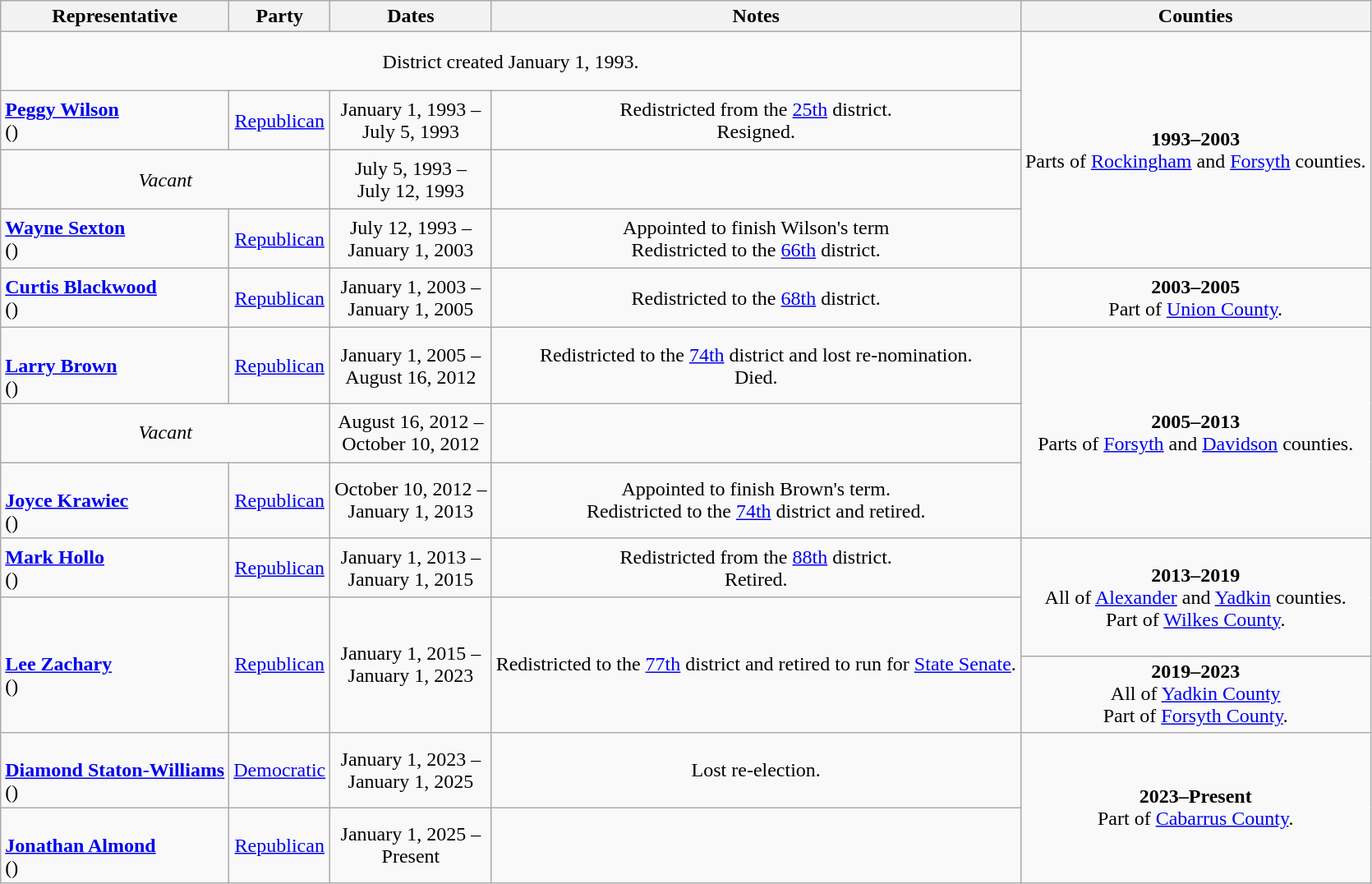<table class=wikitable style="text-align:center">
<tr>
<th>Representative</th>
<th>Party</th>
<th>Dates</th>
<th>Notes</th>
<th>Counties</th>
</tr>
<tr style="height:3em">
<td colspan=4>District created January 1, 1993.</td>
<td rowspan=4><strong>1993–2003</strong> <br> Parts of <a href='#'>Rockingham</a> and <a href='#'>Forsyth</a> counties.</td>
</tr>
<tr style="height:3em">
<td align=left><strong><a href='#'>Peggy Wilson</a></strong><br>()</td>
<td><a href='#'>Republican</a></td>
<td nowrap>January 1, 1993 – <br> July 5, 1993</td>
<td>Redistricted from the <a href='#'>25th</a> district. <br> Resigned.</td>
</tr>
<tr style="height:3em">
<td colspan=2><em>Vacant</em></td>
<td nowrap>July 5, 1993 – <br> July 12, 1993</td>
</tr>
<tr style="height:3em">
<td align=left><strong><a href='#'>Wayne Sexton</a></strong><br>()</td>
<td><a href='#'>Republican</a></td>
<td nowrap>July 12, 1993 – <br> January 1, 2003</td>
<td>Appointed to finish Wilson's term <br> Redistricted to the <a href='#'>66th</a> district.</td>
</tr>
<tr style="height:3em">
<td align=left><strong><a href='#'>Curtis Blackwood</a></strong><br>()</td>
<td><a href='#'>Republican</a></td>
<td nowrap>January 1, 2003 – <br> January 1, 2005</td>
<td>Redistricted to the <a href='#'>68th</a> district.</td>
<td><strong>2003–2005</strong> <br> Part of <a href='#'>Union County</a>.</td>
</tr>
<tr style="height:3em">
<td align=left><br><strong><a href='#'>Larry Brown</a></strong><br>()</td>
<td><a href='#'>Republican</a></td>
<td nowrap>January 1, 2005 – <br> August 16, 2012</td>
<td>Redistricted to the <a href='#'>74th</a> district and lost re-nomination. <br> Died.</td>
<td rowspan=3><strong>2005–2013</strong> <br> Parts of <a href='#'>Forsyth</a> and <a href='#'>Davidson</a> counties.</td>
</tr>
<tr style="height:3em">
<td colspan=2><em>Vacant</em></td>
<td nowrap>August 16, 2012 – <br> October 10, 2012</td>
<td></td>
</tr>
<tr style="height:3em">
<td align=left><br><strong><a href='#'>Joyce Krawiec</a></strong><br>()</td>
<td><a href='#'>Republican</a></td>
<td nowrap>October 10, 2012 – <br> January 1, 2013</td>
<td>Appointed to finish Brown's term. <br> Redistricted to the <a href='#'>74th</a> district and retired.</td>
</tr>
<tr style="height:3em">
<td align=left><strong><a href='#'>Mark Hollo</a></strong><br>()</td>
<td><a href='#'>Republican</a></td>
<td nowrap>January 1, 2013 – <br> January 1, 2015</td>
<td>Redistricted from the <a href='#'>88th</a> district. <br> Retired.</td>
<td rowspan=2><strong>2013–2019</strong> <br> All of <a href='#'>Alexander</a> and <a href='#'>Yadkin</a> counties. <br> Part of <a href='#'>Wilkes County</a>.</td>
</tr>
<tr style="height:3em">
<td rowspan=2 align=left><br><strong><a href='#'>Lee Zachary</a></strong><br>()</td>
<td rowspan=2 ><a href='#'>Republican</a></td>
<td rowspan=2 nowrap>January 1, 2015 – <br> January 1, 2023</td>
<td rowspan=2>Redistricted to the <a href='#'>77th</a> district and retired to run for <a href='#'>State Senate</a>.</td>
</tr>
<tr style="height:3em">
<td><strong>2019–2023</strong> <br> All of <a href='#'>Yadkin County</a> <br> Part of <a href='#'>Forsyth County</a>.</td>
</tr>
<tr style="height:3em">
<td align=left><br><strong><a href='#'>Diamond Staton-Williams</a></strong><br>()</td>
<td><a href='#'>Democratic</a></td>
<td nowrap>January 1, 2023 – <br> January 1, 2025</td>
<td>Lost re-election.</td>
<td rowspan=2><strong>2023–Present</strong> <br> Part of <a href='#'>Cabarrus County</a>.</td>
</tr>
<tr style="height:3em">
<td align=left><br><strong><a href='#'>Jonathan Almond</a></strong><br>()</td>
<td><a href='#'>Republican</a></td>
<td nowrap>January 1, 2025 – <br> Present</td>
<td></td>
</tr>
</table>
